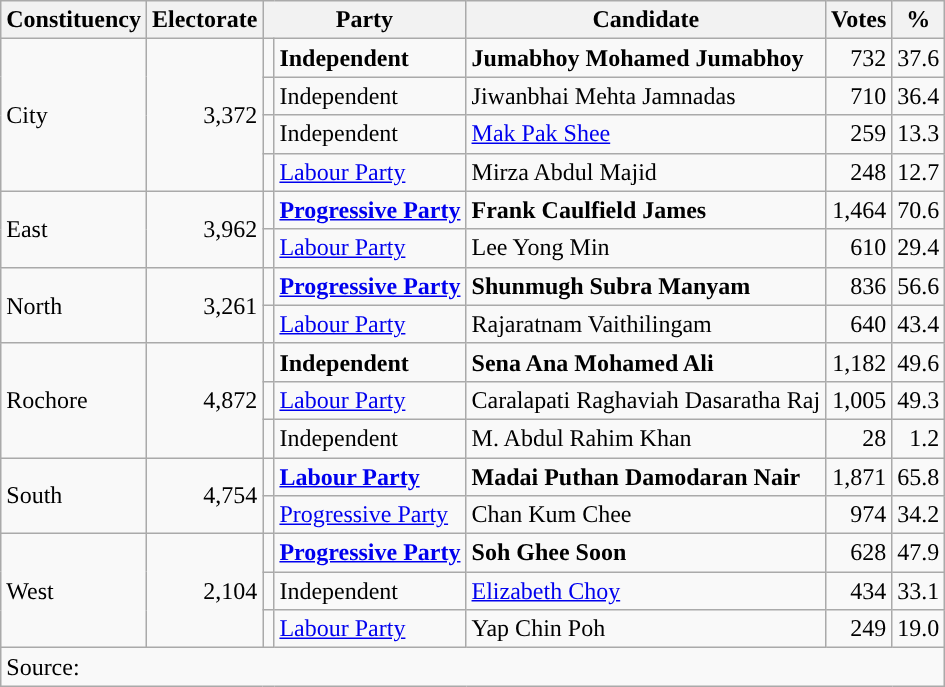<table class="wikitable sortable">
<tr>
<th>Constituency</th>
<th>Electorate</th>
<th colspan="2">Party</th>
<th>Candidate</th>
<th>Votes</th>
<th>%</th>
</tr>
<tr>
<td rowspan="4">City</td>
<td rowspan="4" align="right">3,372</td>
<td style="color:inherit;background:"></td>
<td><strong>Independent</strong></td>
<td><strong>Jumabhoy Mohamed Jumabhoy</strong></td>
<td align="right">732</td>
<td align=right>37.6</td>
</tr>
<tr>
<td style="color:inherit;background:"></td>
<td>Independent</td>
<td>Jiwanbhai Mehta Jamnadas</td>
<td align="right">710</td>
<td align=right>36.4</td>
</tr>
<tr>
<td style="color:inherit;background:"></td>
<td>Independent</td>
<td><a href='#'>Mak Pak Shee</a></td>
<td align="right">259</td>
<td align=right>13.3</td>
</tr>
<tr>
<td style="color:inherit;background:"></td>
<td><a href='#'>Labour Party</a></td>
<td>Mirza Abdul Majid</td>
<td align="right">248</td>
<td align=right>12.7</td>
</tr>
<tr>
<td rowspan="2">East</td>
<td rowspan="2" align="right">3,962</td>
<td style="color:inherit;background:"></td>
<td><strong><a href='#'>Progressive Party</a></strong></td>
<td><strong>Frank Caulfield James</strong></td>
<td align="right">1,464</td>
<td align=right>70.6</td>
</tr>
<tr>
<td style="color:inherit;background:"></td>
<td><a href='#'>Labour Party</a></td>
<td>Lee Yong Min</td>
<td align="right">610</td>
<td align=right>29.4</td>
</tr>
<tr>
<td rowspan="2">North</td>
<td rowspan="2" align="right">3,261</td>
<td style="color:inherit;background:"></td>
<td><strong><a href='#'>Progressive Party</a></strong></td>
<td><strong>Shunmugh Subra Manyam</strong></td>
<td align="right">836</td>
<td align=right>56.6</td>
</tr>
<tr>
<td style="color:inherit;background:"></td>
<td><a href='#'>Labour Party</a></td>
<td>Rajaratnam Vaithilingam</td>
<td align="right">640</td>
<td align=right>43.4</td>
</tr>
<tr>
<td rowspan="3">Rochore</td>
<td rowspan="3" align="right">4,872</td>
<td style="color:inherit;background:"></td>
<td><strong>Independent</strong></td>
<td><strong>Sena Ana Mohamed Ali</strong></td>
<td align="right">1,182</td>
<td align=right>49.6</td>
</tr>
<tr>
<td style="color:inherit;background:"></td>
<td><a href='#'>Labour Party</a></td>
<td>Caralapati Raghaviah Dasaratha Raj</td>
<td align="right">1,005</td>
<td align=right>49.3</td>
</tr>
<tr>
<td style="color:inherit;background:"></td>
<td>Independent</td>
<td>M. Abdul Rahim Khan</td>
<td align="right">28</td>
<td align=right>1.2</td>
</tr>
<tr>
<td rowspan="2">South</td>
<td rowspan="2" align="right">4,754</td>
<td style="color:inherit;background:"></td>
<td><strong><a href='#'>Labour Party</a></strong></td>
<td><strong>Madai Puthan Damodaran Nair</strong></td>
<td align="right">1,871</td>
<td align=right>65.8</td>
</tr>
<tr>
<td style="color:inherit;background:"></td>
<td><a href='#'>Progressive Party</a></td>
<td>Chan Kum Chee</td>
<td align="right">974</td>
<td align=right>34.2</td>
</tr>
<tr>
<td rowspan="3">West</td>
<td rowspan="3" align="right">2,104</td>
<td style="color:inherit;background:"></td>
<td><strong><a href='#'>Progressive Party</a></strong></td>
<td><strong>Soh Ghee Soon</strong></td>
<td align="right">628</td>
<td align=right>47.9</td>
</tr>
<tr>
<td style="color:inherit;background:"></td>
<td>Independent</td>
<td><a href='#'>Elizabeth Choy</a></td>
<td align="right">434</td>
<td align=right>33.1</td>
</tr>
<tr>
<td style="color:inherit;background:"></td>
<td><a href='#'>Labour Party</a></td>
<td>Yap Chin Poh</td>
<td align="right">249</td>
<td align=right>19.0</td>
</tr>
<tr class="sortbottom">
<td colspan="7">Source: </td>
</tr>
</table>
